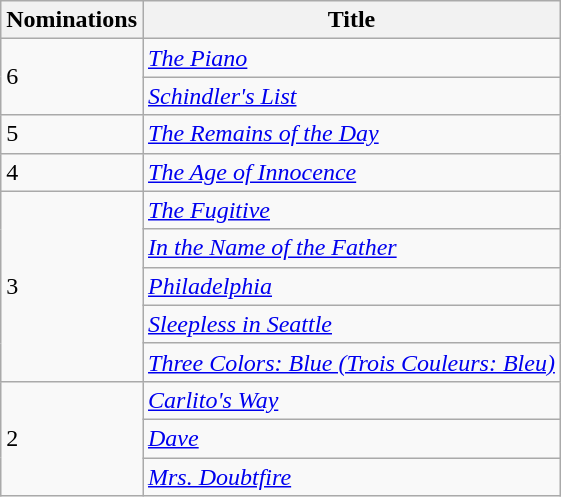<table class="wikitable">
<tr>
<th>Nominations</th>
<th>Title</th>
</tr>
<tr>
<td rowspan="2">6</td>
<td><em><a href='#'>The Piano</a></em></td>
</tr>
<tr>
<td><em><a href='#'>Schindler's List</a></em></td>
</tr>
<tr>
<td>5</td>
<td><em><a href='#'>The Remains of the Day</a></em></td>
</tr>
<tr>
<td>4</td>
<td><em><a href='#'>The Age of Innocence</a></em></td>
</tr>
<tr>
<td rowspan="5">3</td>
<td><em><a href='#'>The Fugitive</a></em></td>
</tr>
<tr>
<td><em><a href='#'>In the Name of the Father</a></em></td>
</tr>
<tr>
<td><em><a href='#'>Philadelphia</a></em></td>
</tr>
<tr>
<td><em><a href='#'>Sleepless in Seattle</a></em></td>
</tr>
<tr>
<td><em><a href='#'>Three Colors: Blue (Trois Couleurs: Bleu)</a></em></td>
</tr>
<tr>
<td rowspan="3">2</td>
<td><em><a href='#'>Carlito's Way</a></em></td>
</tr>
<tr>
<td><em><a href='#'>Dave</a></em></td>
</tr>
<tr>
<td><em><a href='#'>Mrs. Doubtfire</a></em></td>
</tr>
</table>
